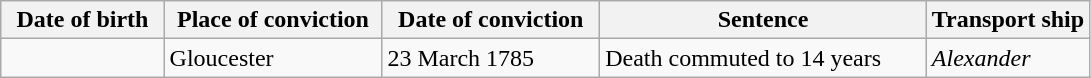<table class="wikitable sortable plainrowheaders" style="width=1024px;">
<tr>
<th style="width: 15%;">Date of birth</th>
<th style="width: 20%;">Place of conviction</th>
<th style="width: 20%;">Date of conviction</th>
<th style="width: 30%;">Sentence</th>
<th style="width: 15%;">Transport ship</th>
</tr>
<tr>
<td></td>
<td>Gloucester</td>
<td>23 March 1785</td>
<td>Death commuted to 14 years</td>
<td><em>Alexander</em></td>
</tr>
</table>
